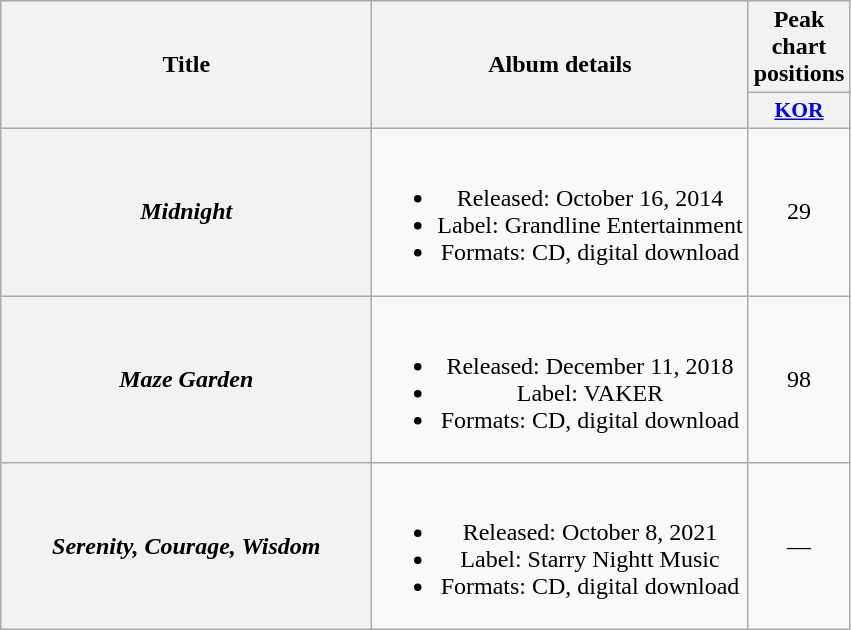<table class="wikitable plainrowheaders" style="text-align:center;">
<tr>
<th scope="col" rowspan="2" style="width:15em;">Title</th>
<th scope="col" rowspan="2">Album details</th>
<th scope="col" colspan="1">Peak chart positions</th>
</tr>
<tr>
<th scope="col" style="width:2.5em;font-size:90%;"><a href='#'>KOR</a><br></th>
</tr>
<tr>
<th scope="row"><em>Midnight</em></th>
<td><br><ul><li>Released: October 16, 2014</li><li>Label: Grandline Entertainment</li><li>Formats: CD, digital download</li></ul></td>
<td>29</td>
</tr>
<tr>
<th scope="row"><em>Maze Garden</em></th>
<td><br><ul><li>Released: December 11, 2018</li><li>Label: VAKER</li><li>Formats: CD, digital download</li></ul></td>
<td>98</td>
</tr>
<tr>
<th scope="row"><em>Serenity, Courage, Wisdom</em></th>
<td><br><ul><li>Released: October 8, 2021</li><li>Label: Starry Nightt Music</li><li>Formats: CD, digital download</li></ul></td>
<td>—</td>
</tr>
</table>
